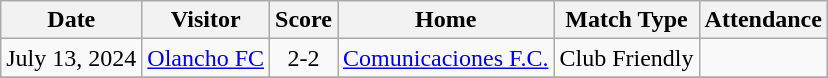<table class="wikitable" style="text-align:center">
<tr>
<th>Date</th>
<th>Visitor</th>
<th>Score</th>
<th>Home</th>
<th>Match Type</th>
<th>Attendance</th>
</tr>
<tr>
<td>July 13, 2024</td>
<td><a href='#'>Olancho FC</a> </td>
<td>2-2</td>
<td> <a href='#'>Comunicaciones F.C.</a></td>
<td>Club Friendly</td>
<td></td>
</tr>
<tr>
</tr>
</table>
